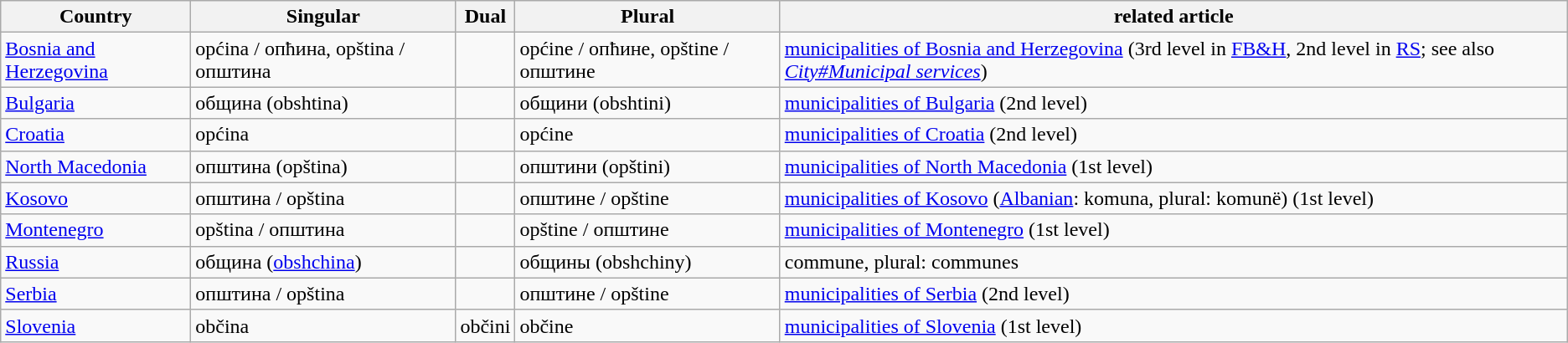<table class="wikitable sortable">
<tr>
<th>Country</th>
<th>Singular</th>
<th>Dual</th>
<th>Plural</th>
<th>related article</th>
</tr>
<tr>
<td> <a href='#'>Bosnia and Herzegovina</a></td>
<td>općina / опћина, opština / општина</td>
<td> </td>
<td>općine / опћине, opštine / општине</td>
<td><a href='#'>municipalities of Bosnia and Herzegovina</a> (3rd level in <a href='#'>FB&H</a>, 2nd level in <a href='#'>RS</a>; see also <em><a href='#'>City#Municipal services</a></em>)</td>
</tr>
<tr>
<td> <a href='#'>Bulgaria</a></td>
<td>община (obshtina)</td>
<td> </td>
<td>общини (obshtini)</td>
<td><a href='#'>municipalities of Bulgaria</a> (2nd level)</td>
</tr>
<tr>
<td> <a href='#'>Croatia</a></td>
<td>općina</td>
<td> </td>
<td>općine</td>
<td><a href='#'>municipalities of Croatia</a> (2nd level)</td>
</tr>
<tr>
<td> <a href='#'>North Macedonia</a></td>
<td>општина (opština)</td>
<td> </td>
<td>oпштини (opštini)</td>
<td><a href='#'>municipalities of North Macedonia</a> (1st level)</td>
</tr>
<tr>
<td> <a href='#'>Kosovo</a></td>
<td>општина / opština</td>
<td> </td>
<td>oпштине / opštine</td>
<td><a href='#'>municipalities of Kosovo</a> (<a href='#'>Albanian</a>: komuna, plural: komunë) (1st level)</td>
</tr>
<tr>
<td> <a href='#'>Montenegro</a></td>
<td>opština / општина</td>
<td> </td>
<td>opštine / oпштине</td>
<td><a href='#'>municipalities of Montenegro</a> (1st level)</td>
</tr>
<tr>
<td> <a href='#'>Russia</a></td>
<td>община (<a href='#'>obshchina</a>)</td>
<td> </td>
<td>общины (obshchiny)</td>
<td>commune, plural: communes</td>
</tr>
<tr>
<td> <a href='#'>Serbia</a></td>
<td>општина / opština</td>
<td> </td>
<td>oпштине / opštine</td>
<td><a href='#'>municipalities of Serbia</a> (2nd level)</td>
</tr>
<tr>
<td> <a href='#'>Slovenia</a></td>
<td>občina</td>
<td>občini</td>
<td>občine</td>
<td><a href='#'>municipalities of Slovenia</a> (1st level)</td>
</tr>
</table>
